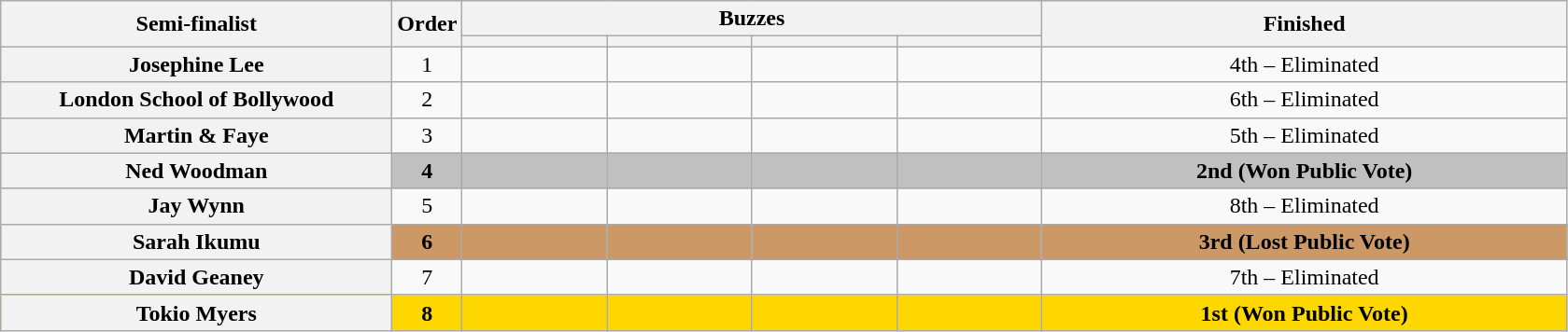<table class="wikitable plainrowheaders sortable" style="text-align:center;">
<tr>
<th scope="col" rowspan="2" class="unsortable" style="width:17em;">Semi-finalist</th>
<th scope="col" rowspan="2" style="width:1em;">Order</th>
<th scope="col" colspan="4" class="unsortable" style="width:24em;">Buzzes</th>
<th scope="col" rowspan="2" style="width:23em;">Finished </th>
</tr>
<tr>
<th scope="col" class="unsortable" style="width:6em;"></th>
<th scope="col" class="unsortable" style="width:6em;"></th>
<th scope="col" class="unsortable" style="width:6em;"></th>
<th scope="col" class="unsortable" style="width:6em;"></th>
</tr>
<tr>
<th scope="row">Josephine Lee</th>
<td>1</td>
<td style="text-align:center;"></td>
<td style="text-align:center;"></td>
<td style="text-align:center;"></td>
<td style="text-align:center;"></td>
<td>4th – Eliminated</td>
</tr>
<tr>
<th scope="row">London School of Bollywood</th>
<td>2</td>
<td style="text-align:center;"></td>
<td style="text-align:center;"></td>
<td style="text-align:center;"></td>
<td style="text-align:center;"></td>
<td>6th – Eliminated</td>
</tr>
<tr>
<th scope="row">Martin & Faye</th>
<td>3</td>
<td style="text-align:center;"></td>
<td style="text-align:center;"></td>
<td style="text-align:center;"></td>
<td style="text-align:center;"></td>
<td>5th – Eliminated</td>
</tr>
<tr style="background:silver;">
<th scope="row"><strong>Ned Woodman</strong></th>
<td><strong>4</strong></td>
<td style="text-align:center;"></td>
<td style="text-align:center;"></td>
<td style="text-align:center;"></td>
<td style="text-align:center;"></td>
<td><strong>2nd (Won Public Vote)</strong></td>
</tr>
<tr>
<th scope="row">Jay Wynn</th>
<td>5</td>
<td style="text-align:center;"></td>
<td style="text-align:center;"></td>
<td style="text-align:center;"></td>
<td style="text-align:center;"></td>
<td>8th – Eliminated</td>
</tr>
<tr style="background:#c96;">
<th scope="row"><strong>Sarah Ikumu</strong> </th>
<td><strong>6</strong></td>
<td style="text-align:center;"></td>
<td style="text-align:center;"></td>
<td style="text-align:center;"></td>
<td style="text-align:center;"></td>
<td><strong>3rd (Lost Public Vote)</strong></td>
</tr>
<tr>
<th scope="row">David Geaney</th>
<td>7</td>
<td style="text-align:center;"></td>
<td style="text-align:center;"></td>
<td style="text-align:center;"></td>
<td style="text-align:center;"></td>
<td>7th – Eliminated</td>
</tr>
<tr style="background:gold;">
<th scope="row"><strong>Tokio Myers</strong></th>
<td><strong>8</strong></td>
<td style="text-align:center;"></td>
<td style="text-align:center;"></td>
<td style="text-align:center;"></td>
<td style="text-align:center;"></td>
<td><strong>1st (Won Public Vote)</strong></td>
</tr>
</table>
